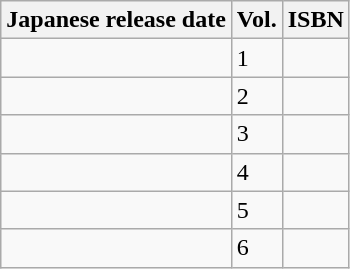<table class="wikitable">
<tr>
<th>Japanese release date</th>
<th>Vol.</th>
<th>ISBN</th>
</tr>
<tr>
<td></td>
<td>1</td>
<td></td>
</tr>
<tr>
<td></td>
<td>2</td>
<td></td>
</tr>
<tr>
<td></td>
<td>3</td>
<td></td>
</tr>
<tr>
<td></td>
<td>4</td>
<td></td>
</tr>
<tr>
<td></td>
<td>5</td>
<td></td>
</tr>
<tr>
<td></td>
<td>6</td>
<td></td>
</tr>
</table>
